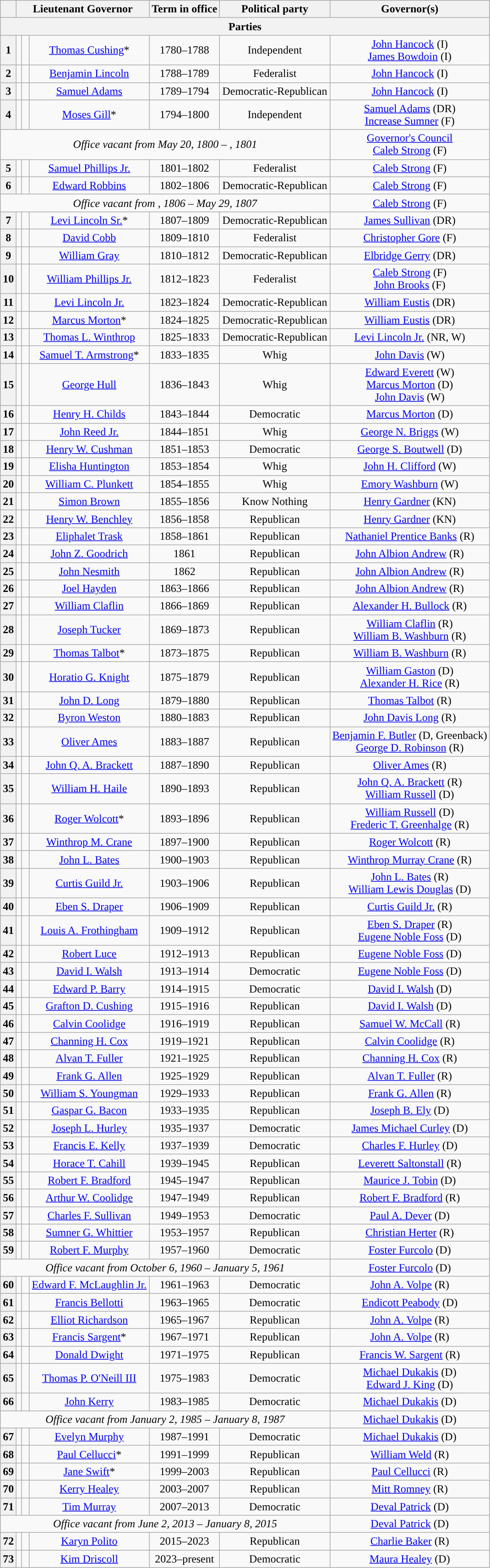<table class="wikitable" style="text-align:center;">
<tr>
<th data-sort-type="number"></th>
<th colspan="3">Lieutenant Governor</th>
<th>Term in office</th>
<th>Political party</th>
<th>Governor(s)</th>
</tr>
<tr>
<th colspan="7">Parties<br>





</th>
</tr>
<tr>
<th>1</th>
<td></td>
<td></td>
<td><a href='#'>Thomas Cushing</a>*</td>
<td>1780–1788</td>
<td>Independent</td>
<td><a href='#'>John Hancock</a> (I)<br><a href='#'>James Bowdoin</a> (I)</td>
</tr>
<tr>
<th>2</th>
<td></td>
<td style="background:"> </td>
<td><a href='#'>Benjamin Lincoln</a></td>
<td>1788–1789</td>
<td>Federalist</td>
<td><a href='#'>John Hancock</a> (I)</td>
</tr>
<tr>
<th>3</th>
<td></td>
<td style="background:"> </td>
<td><a href='#'>Samuel Adams</a></td>
<td>1789–1794</td>
<td>Democratic-Republican</td>
<td><a href='#'>John Hancock</a> (I)</td>
</tr>
<tr>
<th>4</th>
<td></td>
<td></td>
<td><a href='#'>Moses Gill</a>*</td>
<td>1794–1800</td>
<td>Independent</td>
<td><a href='#'>Samuel Adams</a> (DR)<br><a href='#'>Increase Sumner</a> (F)</td>
</tr>
<tr>
<td colspan="6" align="center"><em>Office vacant from</em> <em>May 20, 1800 –</em> <em>, 1801</em></td>
<td><a href='#'>Governor's Council</a><br><a href='#'>Caleb Strong</a> (F)</td>
</tr>
<tr>
<th>5</th>
<td></td>
<td style="background:"> </td>
<td><a href='#'>Samuel Phillips Jr.</a></td>
<td>1801–1802</td>
<td>Federalist</td>
<td><a href='#'>Caleb Strong</a> (F)</td>
</tr>
<tr>
<th>6</th>
<td></td>
<td style="background:"> </td>
<td><a href='#'>Edward Robbins</a></td>
<td>1802–1806</td>
<td>Democratic-Republican</td>
<td><a href='#'>Caleb Strong</a> (F)</td>
</tr>
<tr>
<td colspan="6" align="center"><em>Office vacant from</em> <em>, 1806 – May 29, 1807</em></td>
<td><a href='#'>Caleb Strong</a> (F)</td>
</tr>
<tr>
<th>7</th>
<td></td>
<td style="background:"> </td>
<td><a href='#'>Levi Lincoln Sr.</a>*</td>
<td>1807–1809</td>
<td>Democratic-Republican</td>
<td><a href='#'>James Sullivan</a> (DR)</td>
</tr>
<tr>
<th>8</th>
<td></td>
<td style="background:"> </td>
<td><a href='#'>David Cobb</a></td>
<td>1809–1810</td>
<td>Federalist</td>
<td><a href='#'>Christopher Gore</a> (F)</td>
</tr>
<tr>
<th>9</th>
<td></td>
<td style="background:"> </td>
<td><a href='#'>William Gray</a></td>
<td>1810–1812</td>
<td>Democratic-Republican</td>
<td><a href='#'>Elbridge Gerry</a> (DR)</td>
</tr>
<tr>
<th>10</th>
<td></td>
<td style="background:"> </td>
<td><a href='#'>William Phillips Jr.</a></td>
<td>1812–1823</td>
<td>Federalist</td>
<td><a href='#'>Caleb Strong</a> (F)<br><a href='#'>John Brooks</a> (F)</td>
</tr>
<tr>
<th>11</th>
<td></td>
<td style="background:"> </td>
<td><a href='#'>Levi Lincoln Jr.</a></td>
<td>1823–1824</td>
<td>Democratic-Republican</td>
<td><a href='#'>William Eustis</a> (DR)</td>
</tr>
<tr>
<th>12</th>
<td></td>
<td style="background:"> </td>
<td><a href='#'>Marcus Morton</a>*</td>
<td>1824–1825</td>
<td>Democratic-Republican</td>
<td><a href='#'>William Eustis</a> (DR)</td>
</tr>
<tr>
<th>13</th>
<td></td>
<td style="background:"> </td>
<td><a href='#'>Thomas L. Winthrop</a></td>
<td>1825–1833</td>
<td>Democratic-Republican</td>
<td><a href='#'>Levi Lincoln Jr.</a> (NR, W)</td>
</tr>
<tr>
<th>14</th>
<td></td>
<td style="background:"> </td>
<td><a href='#'>Samuel T. Armstrong</a>*</td>
<td>1833–1835</td>
<td>Whig</td>
<td><a href='#'>John Davis</a> (W)</td>
</tr>
<tr>
<th>15</th>
<td></td>
<td style="background:"> </td>
<td><a href='#'>George Hull</a></td>
<td>1836–1843</td>
<td>Whig</td>
<td><a href='#'>Edward Everett</a> (W)<br><a href='#'>Marcus Morton</a> (D)<br><a href='#'>John Davis</a> (W)</td>
</tr>
<tr>
<th>16</th>
<td></td>
<td style="background:"> </td>
<td><a href='#'>Henry H. Childs</a></td>
<td>1843–1844</td>
<td>Democratic</td>
<td><a href='#'>Marcus Morton</a> (D)</td>
</tr>
<tr>
<th>17</th>
<td></td>
<td style="background:"> </td>
<td><a href='#'>John Reed Jr.</a></td>
<td>1844–1851</td>
<td>Whig</td>
<td><a href='#'>George N. Briggs</a> (W)</td>
</tr>
<tr>
<th>18</th>
<td></td>
<td style="background:"> </td>
<td><a href='#'>Henry W. Cushman</a></td>
<td>1851–1853</td>
<td>Democratic</td>
<td><a href='#'>George S. Boutwell</a> (D)</td>
</tr>
<tr>
<th>19</th>
<td></td>
<td style="background:"> </td>
<td><a href='#'>Elisha Huntington</a></td>
<td>1853–1854</td>
<td>Whig</td>
<td><a href='#'>John H. Clifford</a> (W)</td>
</tr>
<tr>
<th>20</th>
<td></td>
<td style="background:"> </td>
<td><a href='#'>William C. Plunkett</a></td>
<td>1854–1855</td>
<td>Whig</td>
<td><a href='#'>Emory Washburn</a> (W)</td>
</tr>
<tr>
<th>21</th>
<td></td>
<td style="background:"> </td>
<td><a href='#'>Simon Brown</a></td>
<td>1855–1856</td>
<td>Know Nothing</td>
<td><a href='#'>Henry Gardner</a> (KN)</td>
</tr>
<tr>
<th>22</th>
<td></td>
<td style="background:"> </td>
<td><a href='#'>Henry W. Benchley</a></td>
<td>1856–1858</td>
<td>Republican</td>
<td><a href='#'>Henry Gardner</a> (KN)</td>
</tr>
<tr>
<th>23</th>
<td></td>
<td style="background:"> </td>
<td><a href='#'>Eliphalet Trask</a></td>
<td>1858–1861</td>
<td>Republican</td>
<td><a href='#'>Nathaniel Prentice Banks</a> (R)</td>
</tr>
<tr>
<th>24</th>
<td></td>
<td style="background:"> </td>
<td><a href='#'>John Z. Goodrich</a></td>
<td>1861</td>
<td>Republican</td>
<td><a href='#'>John Albion Andrew</a> (R)</td>
</tr>
<tr>
<th>25</th>
<td></td>
<td style="background:"> </td>
<td><a href='#'>John Nesmith</a></td>
<td>1862</td>
<td>Republican</td>
<td><a href='#'>John Albion Andrew</a> (R)</td>
</tr>
<tr>
<th>26</th>
<td></td>
<td style="background:"> </td>
<td><a href='#'>Joel Hayden</a></td>
<td>1863–1866</td>
<td>Republican</td>
<td><a href='#'>John Albion Andrew</a> (R)</td>
</tr>
<tr>
<th>27</th>
<td></td>
<td style="background:"> </td>
<td><a href='#'>William Claflin</a></td>
<td>1866–1869</td>
<td>Republican</td>
<td><a href='#'>Alexander H. Bullock</a> (R)</td>
</tr>
<tr>
<th>28</th>
<td></td>
<td style="background:"> </td>
<td><a href='#'>Joseph Tucker</a></td>
<td>1869–1873</td>
<td>Republican</td>
<td><a href='#'>William Claflin</a> (R)<br><a href='#'>William B. Washburn</a> (R)</td>
</tr>
<tr>
<th>29</th>
<td></td>
<td style="background:"> </td>
<td><a href='#'>Thomas Talbot</a>*</td>
<td>1873–1875</td>
<td>Republican</td>
<td><a href='#'>William B. Washburn</a> (R)</td>
</tr>
<tr>
<th>30</th>
<td></td>
<td style="background:"> </td>
<td><a href='#'>Horatio G. Knight</a></td>
<td>1875–1879</td>
<td>Republican</td>
<td><a href='#'>William Gaston</a> (D)<br><a href='#'>Alexander H. Rice</a> (R)</td>
</tr>
<tr>
<th>31</th>
<td></td>
<td style="background:"> </td>
<td><a href='#'>John D. Long</a></td>
<td>1879–1880</td>
<td>Republican</td>
<td><a href='#'>Thomas Talbot</a> (R)</td>
</tr>
<tr>
<th>32</th>
<td></td>
<td style="background:"> </td>
<td><a href='#'>Byron Weston</a></td>
<td>1880–1883</td>
<td>Republican</td>
<td><a href='#'>John Davis Long</a> (R)</td>
</tr>
<tr>
<th>33</th>
<td></td>
<td style="background:"> </td>
<td><a href='#'>Oliver Ames</a></td>
<td>1883–1887</td>
<td>Republican</td>
<td><a href='#'>Benjamin F. Butler</a> (D, Greenback)<br><a href='#'>George D. Robinson</a> (R)</td>
</tr>
<tr>
<th>34</th>
<td></td>
<td style="background:"> </td>
<td><a href='#'>John Q. A. Brackett</a></td>
<td>1887–1890</td>
<td>Republican</td>
<td><a href='#'>Oliver Ames</a> (R)</td>
</tr>
<tr>
<th>35</th>
<td></td>
<td style="background:"> </td>
<td><a href='#'>William H. Haile</a></td>
<td>1890–1893</td>
<td>Republican</td>
<td><a href='#'>John Q. A. Brackett</a> (R)<br><a href='#'>William Russell</a> (D)</td>
</tr>
<tr>
<th>36</th>
<td></td>
<td style="background:"> </td>
<td><a href='#'>Roger Wolcott</a>*</td>
<td>1893–1896</td>
<td>Republican</td>
<td><a href='#'>William Russell</a> (D)<br><a href='#'>Frederic T. Greenhalge</a> (R)</td>
</tr>
<tr>
<th>37</th>
<td></td>
<td style="background:"> </td>
<td><a href='#'>Winthrop M. Crane</a></td>
<td>1897–1900</td>
<td>Republican</td>
<td><a href='#'>Roger Wolcott</a> (R)</td>
</tr>
<tr>
<th>38</th>
<td></td>
<td style="background:"> </td>
<td><a href='#'>John L. Bates</a></td>
<td>1900–1903</td>
<td>Republican</td>
<td><a href='#'>Winthrop Murray Crane</a> (R)</td>
</tr>
<tr>
<th>39</th>
<td></td>
<td style="background:"> </td>
<td><a href='#'>Curtis Guild Jr.</a></td>
<td>1903–1906</td>
<td>Republican</td>
<td><a href='#'>John L. Bates</a> (R)<br><a href='#'>William Lewis Douglas</a> (D)</td>
</tr>
<tr>
<th>40</th>
<td></td>
<td style="background:"> </td>
<td><a href='#'>Eben S. Draper</a></td>
<td>1906–1909</td>
<td>Republican</td>
<td><a href='#'>Curtis Guild Jr.</a> (R)</td>
</tr>
<tr>
<th>41</th>
<td></td>
<td style="background:"> </td>
<td><a href='#'>Louis A. Frothingham</a></td>
<td>1909–1912</td>
<td>Republican</td>
<td><a href='#'>Eben S. Draper</a> (R)<br><a href='#'>Eugene Noble Foss</a> (D)</td>
</tr>
<tr>
<th>42</th>
<td></td>
<td style="background:"> </td>
<td><a href='#'>Robert Luce</a></td>
<td>1912–1913</td>
<td>Republican</td>
<td><a href='#'>Eugene Noble Foss</a> (D)</td>
</tr>
<tr>
<th>43</th>
<td></td>
<td style="background:"> </td>
<td><a href='#'>David I. Walsh</a></td>
<td>1913–1914</td>
<td>Democratic</td>
<td><a href='#'>Eugene Noble Foss</a> (D)</td>
</tr>
<tr>
<th>44</th>
<td></td>
<td style="background:"> </td>
<td><a href='#'>Edward P. Barry</a></td>
<td>1914–1915</td>
<td>Democratic</td>
<td><a href='#'>David I. Walsh</a> (D)</td>
</tr>
<tr>
<th>45</th>
<td></td>
<td style="background:"> </td>
<td><a href='#'>Grafton D. Cushing</a></td>
<td>1915–1916</td>
<td>Republican</td>
<td><a href='#'>David I. Walsh</a> (D)</td>
</tr>
<tr>
<th>46</th>
<td></td>
<td style="background:"> </td>
<td><a href='#'>Calvin Coolidge</a></td>
<td>1916–1919</td>
<td>Republican</td>
<td><a href='#'>Samuel W. McCall</a> (R)</td>
</tr>
<tr>
<th>47</th>
<td></td>
<td style="background:"> </td>
<td><a href='#'>Channing H. Cox</a></td>
<td>1919–1921</td>
<td>Republican</td>
<td><a href='#'>Calvin Coolidge</a> (R)</td>
</tr>
<tr>
<th>48</th>
<td></td>
<td style="background:"> </td>
<td><a href='#'>Alvan T. Fuller</a></td>
<td>1921–1925</td>
<td>Republican</td>
<td><a href='#'>Channing H. Cox</a> (R)</td>
</tr>
<tr>
<th>49</th>
<td></td>
<td style="background:"> </td>
<td><a href='#'>Frank G. Allen</a></td>
<td>1925–1929</td>
<td>Republican</td>
<td><a href='#'>Alvan T. Fuller</a> (R)</td>
</tr>
<tr>
<th>50</th>
<td></td>
<td style="background:"> </td>
<td><a href='#'>William S. Youngman</a></td>
<td>1929–1933</td>
<td>Republican</td>
<td><a href='#'>Frank G. Allen</a> (R)</td>
</tr>
<tr>
<th>51</th>
<td></td>
<td style="background:"> </td>
<td><a href='#'>Gaspar G. Bacon</a></td>
<td>1933–1935</td>
<td>Republican</td>
<td><a href='#'>Joseph B. Ely</a> (D)</td>
</tr>
<tr>
<th>52</th>
<td></td>
<td style="background:"> </td>
<td><a href='#'>Joseph L. Hurley</a></td>
<td>1935–1937</td>
<td>Democratic</td>
<td><a href='#'>James Michael Curley</a> (D)</td>
</tr>
<tr>
<th>53</th>
<td></td>
<td style="background:"> </td>
<td><a href='#'>Francis E. Kelly</a></td>
<td>1937–1939</td>
<td>Democratic</td>
<td><a href='#'>Charles F. Hurley</a> (D)</td>
</tr>
<tr>
<th>54</th>
<td></td>
<td style="background:"> </td>
<td><a href='#'>Horace T. Cahill</a></td>
<td>1939–1945</td>
<td>Republican</td>
<td><a href='#'>Leverett Saltonstall</a> (R)</td>
</tr>
<tr>
<th>55</th>
<td></td>
<td style="background:"> </td>
<td><a href='#'>Robert F. Bradford</a></td>
<td>1945–1947</td>
<td>Republican</td>
<td><a href='#'>Maurice J. Tobin</a> (D)</td>
</tr>
<tr>
<th>56</th>
<td></td>
<td style="background:"> </td>
<td><a href='#'>Arthur W. Coolidge</a></td>
<td>1947–1949</td>
<td>Republican</td>
<td><a href='#'>Robert F. Bradford</a> (R)</td>
</tr>
<tr>
<th>57</th>
<td></td>
<td style="background:"> </td>
<td><a href='#'>Charles F. Sullivan</a></td>
<td>1949–1953</td>
<td>Democratic</td>
<td><a href='#'>Paul A. Dever</a> (D)</td>
</tr>
<tr>
<th>58</th>
<td></td>
<td style="background:"> </td>
<td><a href='#'>Sumner G. Whittier</a></td>
<td>1953–1957</td>
<td>Republican</td>
<td><a href='#'>Christian Herter</a> (R)</td>
</tr>
<tr>
<th>59</th>
<td></td>
<td style="background:"> </td>
<td><a href='#'>Robert F. Murphy</a></td>
<td>1957–1960</td>
<td>Democratic</td>
<td><a href='#'>Foster Furcolo</a> (D)</td>
</tr>
<tr>
<td colspan="6" align="center"><em>Office vacant from October 6, 1960 – January 5, 1961</em></td>
<td><a href='#'>Foster Furcolo</a> (D)</td>
</tr>
<tr>
<th>60</th>
<td></td>
<td style="background:"> </td>
<td><a href='#'>Edward F. McLaughlin Jr.</a></td>
<td>1961–1963</td>
<td>Democratic</td>
<td><a href='#'>John A. Volpe</a> (R)</td>
</tr>
<tr>
<th>61</th>
<td></td>
<td style="background:"> </td>
<td><a href='#'>Francis Bellotti</a></td>
<td>1963–1965</td>
<td>Democratic</td>
<td><a href='#'>Endicott Peabody</a> (D)</td>
</tr>
<tr>
<th>62</th>
<td></td>
<td style="background:"> </td>
<td><a href='#'>Elliot Richardson</a></td>
<td>1965–1967</td>
<td>Republican</td>
<td><a href='#'>John A. Volpe</a> (R)</td>
</tr>
<tr>
<th>63</th>
<td></td>
<td style="background:"> </td>
<td><a href='#'>Francis Sargent</a>*</td>
<td>1967–1971</td>
<td>Republican</td>
<td><a href='#'>John A. Volpe</a> (R)</td>
</tr>
<tr>
<th>64</th>
<td></td>
<td style="background:"> </td>
<td><a href='#'>Donald Dwight</a></td>
<td>1971–1975</td>
<td>Republican</td>
<td><a href='#'>Francis W. Sargent</a> (R)</td>
</tr>
<tr>
<th>65</th>
<td></td>
<td style="background:"> </td>
<td><a href='#'>Thomas P. O'Neill III</a></td>
<td>1975–1983</td>
<td>Democratic</td>
<td><a href='#'>Michael Dukakis</a> (D)<br><a href='#'>Edward J. King</a> (D)</td>
</tr>
<tr>
<th>66</th>
<td></td>
<td style="background:"> </td>
<td><a href='#'>John Kerry</a></td>
<td>1983–1985</td>
<td>Democratic</td>
<td><a href='#'>Michael Dukakis</a> (D)</td>
</tr>
<tr>
<td colspan="6" align="center"><em>Office vacant from January 2, 1985 – January 8, 1987</em></td>
<td><a href='#'>Michael Dukakis</a> (D)</td>
</tr>
<tr>
<th>67</th>
<td></td>
<td style="background:"> </td>
<td><a href='#'>Evelyn Murphy</a></td>
<td>1987–1991</td>
<td>Democratic</td>
<td><a href='#'>Michael Dukakis</a> (D)</td>
</tr>
<tr>
<th>68</th>
<td></td>
<td style="background:"> </td>
<td><a href='#'>Paul Cellucci</a>*</td>
<td>1991–1999</td>
<td>Republican</td>
<td><a href='#'>William Weld</a> (R)</td>
</tr>
<tr>
<th>69</th>
<td></td>
<td style="background:"> </td>
<td><a href='#'>Jane Swift</a>*</td>
<td>1999–2003</td>
<td>Republican</td>
<td><a href='#'>Paul Cellucci</a> (R)</td>
</tr>
<tr>
<th>70</th>
<td></td>
<td style="background:"> </td>
<td><a href='#'>Kerry Healey</a></td>
<td>2003–2007</td>
<td>Republican</td>
<td><a href='#'>Mitt Romney</a> (R)</td>
</tr>
<tr>
<th>71</th>
<td></td>
<td style="background:"> </td>
<td><a href='#'>Tim Murray</a></td>
<td>2007–2013</td>
<td>Democratic</td>
<td><a href='#'>Deval Patrick</a> (D)</td>
</tr>
<tr>
<td colspan="6" align="center"><em>Office vacant from June 2, 2013 – January 8, 2015</em></td>
<td><a href='#'>Deval Patrick</a> (D)</td>
</tr>
<tr>
<th>72</th>
<td></td>
<td style="background:"> </td>
<td><a href='#'>Karyn Polito</a></td>
<td>2015–2023</td>
<td>Republican</td>
<td><a href='#'>Charlie Baker</a> (R)</td>
</tr>
<tr>
<th>73</th>
<td></td>
<td style="background:"> </td>
<td><a href='#'>Kim Driscoll</a></td>
<td>2023–present</td>
<td>Democratic</td>
<td><a href='#'>Maura Healey</a> (D)</td>
</tr>
</table>
